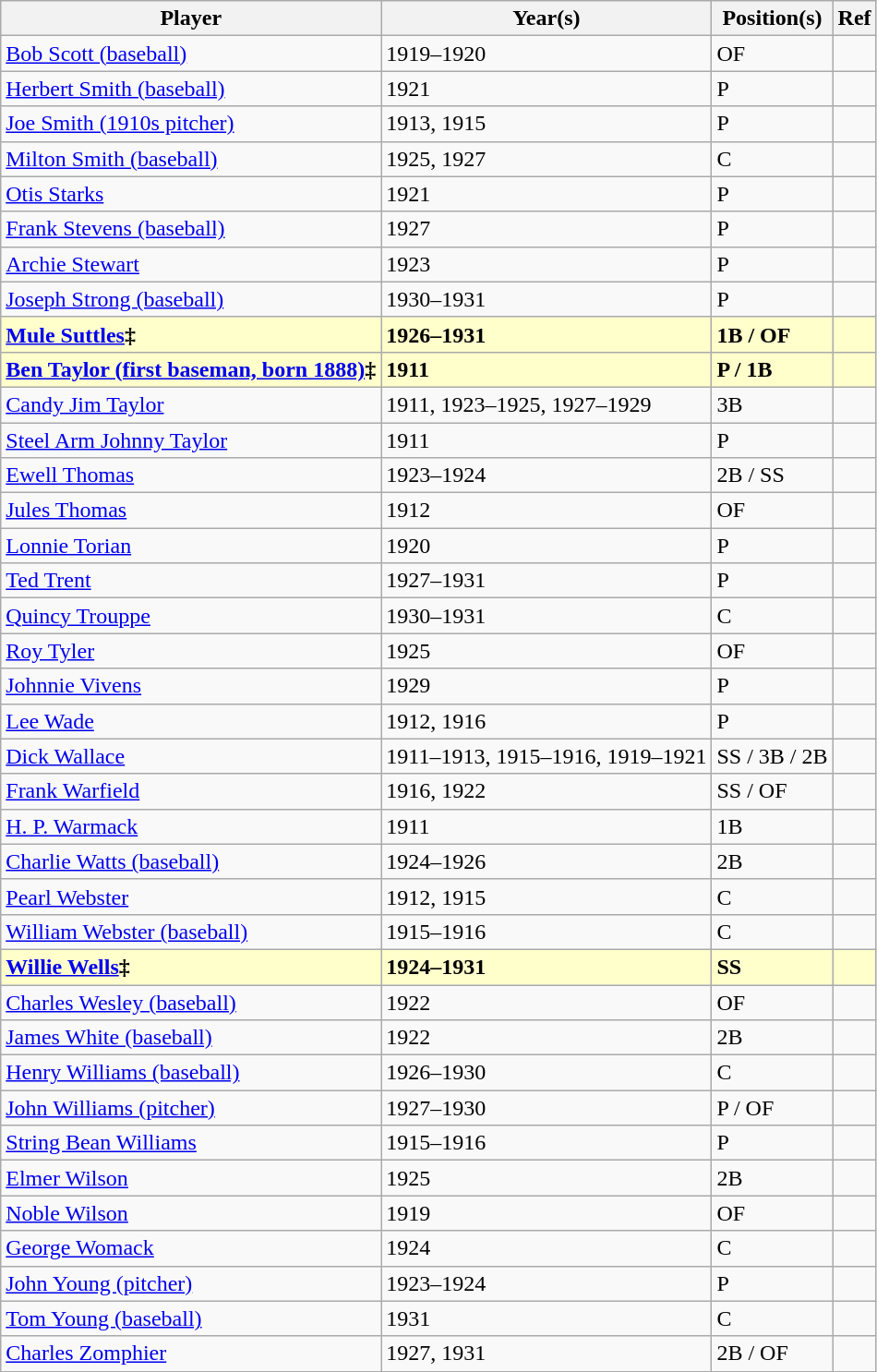<table class="wikitable">
<tr>
<th>Player</th>
<th>Year(s)</th>
<th>Position(s)</th>
<th>Ref</th>
</tr>
<tr>
<td><a href='#'>Bob Scott (baseball)</a></td>
<td>1919–1920</td>
<td>OF</td>
<td></td>
</tr>
<tr>
<td><a href='#'>Herbert Smith (baseball)</a></td>
<td>1921</td>
<td>P</td>
<td></td>
</tr>
<tr>
<td><a href='#'>Joe Smith (1910s pitcher)</a></td>
<td>1913, 1915</td>
<td>P</td>
<td></td>
</tr>
<tr>
<td><a href='#'>Milton Smith (baseball)</a></td>
<td>1925, 1927</td>
<td>C</td>
<td></td>
</tr>
<tr>
<td><a href='#'>Otis Starks</a></td>
<td>1921</td>
<td>P</td>
<td></td>
</tr>
<tr>
<td><a href='#'>Frank Stevens (baseball)</a></td>
<td>1927</td>
<td>P</td>
<td></td>
</tr>
<tr>
<td><a href='#'>Archie Stewart</a></td>
<td>1923</td>
<td>P</td>
<td></td>
</tr>
<tr>
<td><a href='#'>Joseph Strong (baseball)</a></td>
<td>1930–1931</td>
<td>P</td>
<td></td>
</tr>
<tr style="background:#FFFFCC;">
<td><strong><a href='#'>Mule Suttles</a>‡</strong></td>
<td><strong>1926–1931</strong></td>
<td><strong>1B / OF</strong></td>
<td><strong></strong></td>
</tr>
<tr style="background:#FFFFCC;">
<td><strong><a href='#'>Ben Taylor (first baseman, born 1888)</a>‡</strong></td>
<td><strong>1911</strong></td>
<td><strong>P / 1B</strong></td>
<td><strong></strong></td>
</tr>
<tr>
<td><a href='#'>Candy Jim Taylor</a></td>
<td>1911, 1923–1925, 1927–1929</td>
<td>3B</td>
<td></td>
</tr>
<tr>
<td><a href='#'>Steel Arm Johnny Taylor</a></td>
<td>1911</td>
<td>P</td>
<td></td>
</tr>
<tr>
<td><a href='#'>Ewell Thomas</a></td>
<td>1923–1924</td>
<td>2B / SS</td>
<td></td>
</tr>
<tr>
<td><a href='#'>Jules Thomas</a></td>
<td>1912</td>
<td>OF</td>
<td></td>
</tr>
<tr>
<td><a href='#'>Lonnie Torian</a></td>
<td>1920</td>
<td>P</td>
<td></td>
</tr>
<tr>
<td><a href='#'>Ted Trent</a></td>
<td>1927–1931</td>
<td>P</td>
<td></td>
</tr>
<tr>
<td><a href='#'>Quincy Trouppe</a></td>
<td>1930–1931</td>
<td>C</td>
<td></td>
</tr>
<tr>
<td><a href='#'>Roy Tyler</a></td>
<td>1925</td>
<td>OF</td>
<td></td>
</tr>
<tr>
<td><a href='#'>Johnnie Vivens</a></td>
<td>1929</td>
<td>P</td>
<td></td>
</tr>
<tr>
<td><a href='#'>Lee Wade</a></td>
<td>1912, 1916</td>
<td>P</td>
<td></td>
</tr>
<tr>
<td><a href='#'>Dick Wallace</a></td>
<td>1911–1913, 1915–1916, 1919–1921</td>
<td>SS / 3B / 2B</td>
<td></td>
</tr>
<tr>
<td><a href='#'>Frank Warfield</a></td>
<td>1916, 1922</td>
<td>SS / OF</td>
<td></td>
</tr>
<tr>
<td><a href='#'>H. P. Warmack</a></td>
<td>1911</td>
<td>1B</td>
<td></td>
</tr>
<tr>
<td><a href='#'>Charlie Watts (baseball)</a></td>
<td>1924–1926</td>
<td>2B</td>
<td></td>
</tr>
<tr>
<td><a href='#'>Pearl Webster</a></td>
<td>1912, 1915</td>
<td>C</td>
<td></td>
</tr>
<tr>
<td><a href='#'>William Webster (baseball)</a></td>
<td>1915–1916</td>
<td>C</td>
<td></td>
</tr>
<tr style="background:#FFFFCC;">
<td><strong><a href='#'>Willie Wells</a>‡</strong></td>
<td><strong>1924–1931</strong></td>
<td><strong>SS</strong></td>
<td><strong></strong></td>
</tr>
<tr>
<td><a href='#'>Charles Wesley (baseball)</a></td>
<td>1922</td>
<td>OF</td>
<td></td>
</tr>
<tr>
<td><a href='#'>James White (baseball)</a></td>
<td>1922</td>
<td>2B</td>
<td></td>
</tr>
<tr>
<td><a href='#'>Henry Williams (baseball)</a></td>
<td>1926–1930</td>
<td>C</td>
<td></td>
</tr>
<tr>
<td><a href='#'>John Williams (pitcher)</a></td>
<td>1927–1930</td>
<td>P / OF</td>
<td></td>
</tr>
<tr>
<td><a href='#'>String Bean Williams</a></td>
<td>1915–1916</td>
<td>P</td>
<td></td>
</tr>
<tr>
<td><a href='#'>Elmer Wilson</a></td>
<td>1925</td>
<td>2B</td>
<td></td>
</tr>
<tr>
<td><a href='#'>Noble Wilson</a></td>
<td>1919</td>
<td>OF</td>
<td></td>
</tr>
<tr>
<td><a href='#'>George Womack</a></td>
<td>1924</td>
<td>C</td>
<td></td>
</tr>
<tr>
<td><a href='#'>John Young (pitcher)</a></td>
<td>1923–1924</td>
<td>P</td>
<td></td>
</tr>
<tr>
<td><a href='#'>Tom Young (baseball)</a></td>
<td>1931</td>
<td>C</td>
<td></td>
</tr>
<tr>
<td><a href='#'>Charles Zomphier</a></td>
<td>1927, 1931</td>
<td>2B / OF</td>
<td></td>
</tr>
</table>
